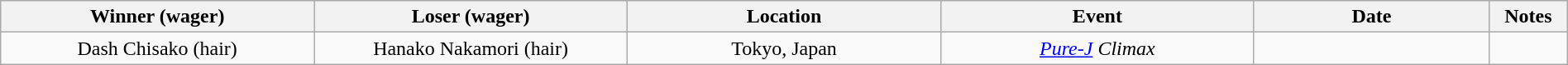<table class="wikitable sortable" width=100% style="text-align: center">
<tr>
<th width=20% scope="col">Winner (wager)</th>
<th width=20% scope="col">Loser (wager)</th>
<th width=20% scope="col">Location</th>
<th width=20% scope="col">Event</th>
<th width=15% scope="col">Date</th>
<th class="unsortable" width=5% scope="col">Notes</th>
</tr>
<tr>
<td>Dash Chisako (hair)</td>
<td>Hanako Nakamori (hair)</td>
<td>Tokyo, Japan</td>
<td><em><a href='#'>Pure-J</a> Climax</em></td>
<td></td>
<td></td>
</tr>
</table>
